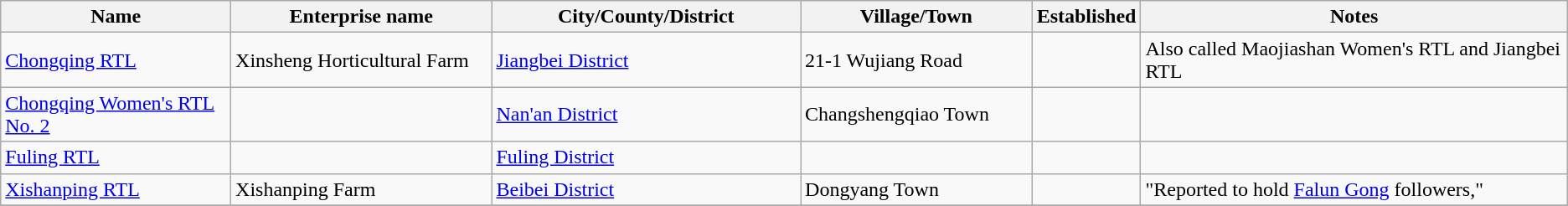<table class="wikitable">
<tr>
<th width=15%>Name</th>
<th width=17%>Enterprise name</th>
<th width=20%>City/County/District</th>
<th width=15%>Village/Town</th>
<th width=5%>Established</th>
<th width=28%>Notes</th>
</tr>
<tr>
<td><a href='#'>Chongqing RTL</a></td>
<td>Xinsheng Horticultural Farm</td>
<td><a href='#'>Jiangbei District</a></td>
<td>21-1 Wujiang Road</td>
<td></td>
<td>Also called Maojiashan Women's RTL and Jiangbei RTL</td>
</tr>
<tr>
<td><a href='#'>Chongqing Women's RTL No. 2</a></td>
<td></td>
<td><a href='#'>Nan'an District</a></td>
<td>Changshengqiao Town</td>
<td></td>
<td></td>
</tr>
<tr>
<td><a href='#'>Fuling RTL</a></td>
<td></td>
<td><a href='#'>Fuling District</a></td>
<td></td>
<td></td>
<td></td>
</tr>
<tr>
<td><a href='#'>Xishanping RTL</a></td>
<td>Xishanping Farm</td>
<td><a href='#'>Beibei District</a></td>
<td>Dongyang Town</td>
<td></td>
<td>"Reported to hold <a href='#'>Falun Gong</a> followers,"</td>
</tr>
<tr>
</tr>
</table>
